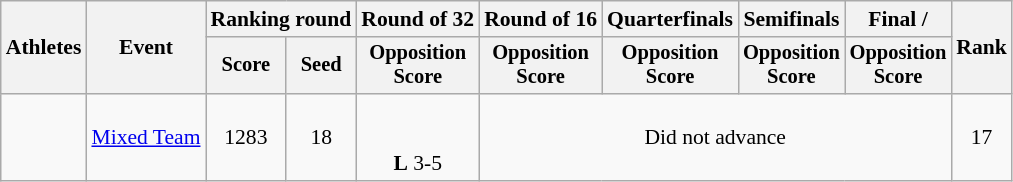<table class="wikitable" style="font-size:90%;">
<tr>
<th rowspan="2">Athletes</th>
<th rowspan="2">Event</th>
<th colspan="2">Ranking round</th>
<th>Round of 32</th>
<th>Round of 16</th>
<th>Quarterfinals</th>
<th>Semifinals</th>
<th>Final / </th>
<th rowspan=2>Rank</th>
</tr>
<tr style="font-size:95%">
<th>Score</th>
<th>Seed</th>
<th>Opposition<br>Score</th>
<th>Opposition<br>Score</th>
<th>Opposition<br>Score</th>
<th>Opposition<br>Score</th>
<th>Opposition<br>Score</th>
</tr>
<tr align=center>
<td align=left><br></td>
<td><a href='#'>Mixed Team</a></td>
<td>1283</td>
<td>18</td>
<td><br><br><strong>L</strong> 3-5</td>
<td colspan=4>Did not advance</td>
<td>17</td>
</tr>
</table>
